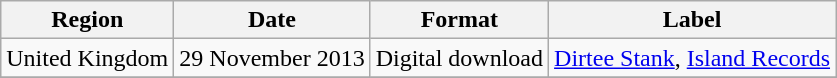<table class=wikitable>
<tr>
<th>Region</th>
<th>Date</th>
<th>Format</th>
<th>Label</th>
</tr>
<tr>
<td>United Kingdom</td>
<td>29 November 2013</td>
<td>Digital download</td>
<td><a href='#'>Dirtee Stank</a>, <a href='#'>Island Records</a></td>
</tr>
<tr>
</tr>
</table>
